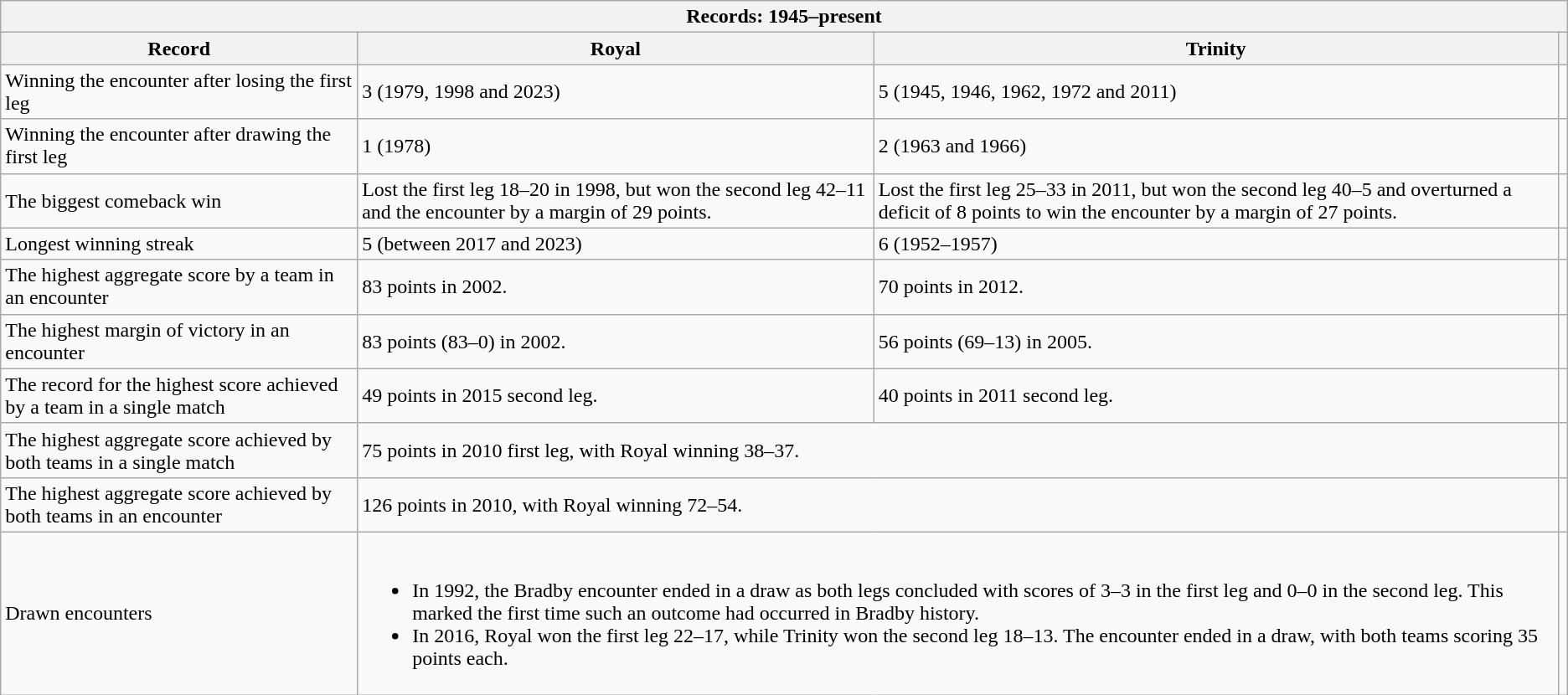<table class="wikitable sortable sticky-header-multi mw-collapsible" style="font-size:100%; text-align:left">
<tr>
<th colspan=4 style="color:; background:;" class="unsortable">Records: 1945–present</th>
</tr>
<tr>
<th class="unsortable">Record</th>
<th class="unsortable">Royal</th>
<th class="unsortable">Trinity</th>
<th class="unsortable"></th>
</tr>
<tr>
<td>Winning the encounter after losing the first leg</td>
<td>3 (1979, 1998 and 2023)</td>
<td>5 (1945, 1946, 1962, 1972 and 2011)</td>
<td></td>
</tr>
<tr>
<td>Winning the encounter after drawing the first leg</td>
<td>1 (1978)</td>
<td>2 (1963 and 1966)</td>
<td></td>
</tr>
<tr>
<td>The biggest comeback win</td>
<td>Lost the first leg 18–20 in 1998, but won the second leg 42–11 and the encounter by a margin of 29 points.</td>
<td>Lost the first leg 25–33 in 2011, but won the second leg 40–5 and overturned a deficit of 8 points to win the encounter by a margin of 27 points.</td>
<td><br></td>
</tr>
<tr>
<td>Longest winning streak</td>
<td>5 (between 2017 and 2023)</td>
<td>6 (1952–1957) </td>
<td><br></td>
</tr>
<tr>
<td>The highest aggregate score by a team in an encounter</td>
<td>83 points in 2002. </td>
<td>70 points in 2012.</td>
<td><br></td>
</tr>
<tr>
<td>The highest margin of victory in an encounter</td>
<td>83 points (83–0) in 2002. </td>
<td>56 points (69–13) in 2005.</td>
<td><br></td>
</tr>
<tr>
<td>The record for the highest score achieved by a team in a single match</td>
<td>49 points in 2015 second leg. </td>
<td>40 points in 2011 second leg.</td>
<td><br></td>
</tr>
<tr>
<td>The highest aggregate score achieved by both teams in a single match</td>
<td colspan=2>75 points in 2010 first leg, with Royal winning 38–37.</td>
<td></td>
</tr>
<tr>
<td>The highest aggregate score achieved by both teams in an encounter</td>
<td colspan=2>126 points in 2010, with Royal winning 72–54.</td>
<td></td>
</tr>
<tr>
<td>Drawn encounters</td>
<td colspan=2><br><ul><li>In 1992, the Bradby encounter ended in a draw as both legs concluded with scores of 3–3 in the first leg and 0–0 in the second leg. This marked the first time such an outcome had occurred in Bradby history.</li><li>In 2016, Royal won the first leg 22–17, while Trinity won the second leg 18–13. The encounter ended in a draw, with both teams scoring 35 points each.</li></ul></td>
<td></td>
</tr>
</table>
